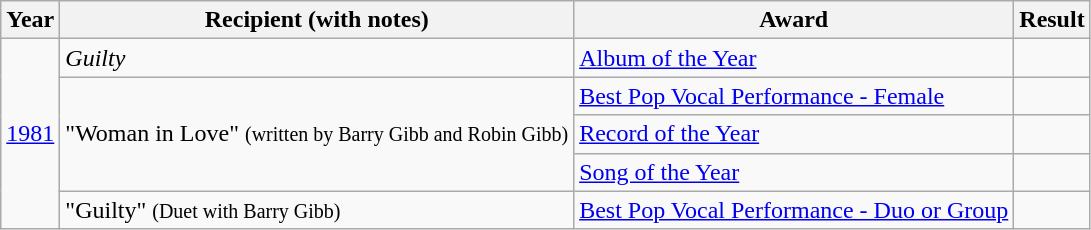<table class="wikitable">
<tr>
<th>Year</th>
<th>Recipient (with notes)</th>
<th>Award</th>
<th>Result</th>
</tr>
<tr>
<td rowspan="5"><a href='#'>1981</a></td>
<td><em>Guilty</em></td>
<td><a href='#'>Album of the Year</a></td>
<td></td>
</tr>
<tr>
<td rowspan="3">"Woman in Love" <small>(written by Barry Gibb and Robin Gibb)</small></td>
<td><a href='#'>Best Pop Vocal Performance - Female</a></td>
<td></td>
</tr>
<tr>
<td><a href='#'>Record of the Year</a></td>
<td></td>
</tr>
<tr>
<td><a href='#'>Song of the Year</a></td>
<td></td>
</tr>
<tr>
<td>"Guilty" <small>(Duet with Barry Gibb)</small></td>
<td><a href='#'>Best Pop Vocal Performance - Duo or Group</a></td>
<td></td>
</tr>
</table>
